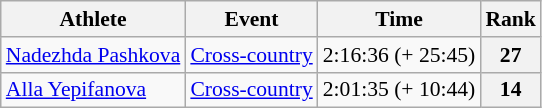<table class=wikitable style="font-size:90%">
<tr>
<th>Athlete</th>
<th>Event</th>
<th>Time</th>
<th>Rank</th>
</tr>
<tr>
<td><a href='#'>Nadezhda Pashkova</a></td>
<td><a href='#'>Cross-country</a></td>
<td align=center>2:16:36 (+ 25:45)</td>
<th align=center>27</th>
</tr>
<tr>
<td><a href='#'>Alla Yepifanova</a></td>
<td><a href='#'>Cross-country</a></td>
<td align=center>2:01:35 (+ 10:44)</td>
<th align=center>14</th>
</tr>
</table>
